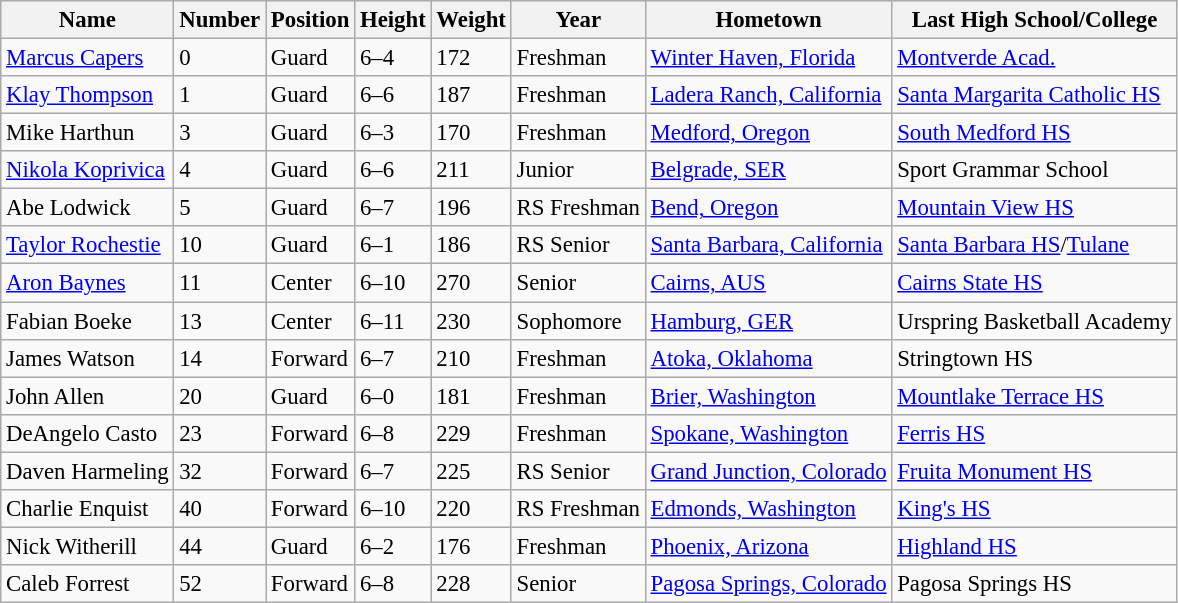<table class="wikitable" style="font-size:95%;">
<tr>
<th>Name</th>
<th>Number</th>
<th>Position</th>
<th>Height</th>
<th>Weight</th>
<th>Year</th>
<th>Hometown</th>
<th>Last High School/College</th>
</tr>
<tr>
<td><a href='#'>Marcus Capers</a></td>
<td>0</td>
<td>Guard</td>
<td>6–4</td>
<td>172</td>
<td>Freshman</td>
<td><a href='#'>Winter Haven, Florida</a></td>
<td><a href='#'>Montverde Acad.</a></td>
</tr>
<tr>
<td><a href='#'>Klay Thompson</a></td>
<td>1</td>
<td>Guard</td>
<td>6–6</td>
<td>187</td>
<td>Freshman</td>
<td><a href='#'>Ladera Ranch, California</a></td>
<td><a href='#'>Santa Margarita Catholic HS</a></td>
</tr>
<tr>
<td>Mike Harthun</td>
<td>3</td>
<td>Guard</td>
<td>6–3</td>
<td>170</td>
<td>Freshman</td>
<td><a href='#'>Medford, Oregon</a></td>
<td><a href='#'>South Medford HS</a></td>
</tr>
<tr>
<td><a href='#'>Nikola Koprivica</a></td>
<td>4</td>
<td>Guard</td>
<td>6–6</td>
<td>211</td>
<td>Junior</td>
<td><a href='#'>Belgrade, SER</a></td>
<td>Sport Grammar School</td>
</tr>
<tr>
<td>Abe Lodwick</td>
<td>5</td>
<td>Guard</td>
<td>6–7</td>
<td>196</td>
<td>RS Freshman</td>
<td><a href='#'>Bend, Oregon</a></td>
<td><a href='#'>Mountain View HS</a></td>
</tr>
<tr>
<td><a href='#'>Taylor Rochestie</a></td>
<td>10</td>
<td>Guard</td>
<td>6–1</td>
<td>186</td>
<td>RS Senior</td>
<td><a href='#'>Santa Barbara, California</a></td>
<td><a href='#'>Santa Barbara HS</a>/<a href='#'>Tulane</a></td>
</tr>
<tr>
<td><a href='#'>Aron Baynes</a></td>
<td>11</td>
<td>Center</td>
<td>6–10</td>
<td>270</td>
<td>Senior</td>
<td><a href='#'>Cairns, AUS</a></td>
<td><a href='#'>Cairns State HS</a></td>
</tr>
<tr>
<td>Fabian Boeke</td>
<td>13</td>
<td>Center</td>
<td>6–11</td>
<td>230</td>
<td>Sophomore</td>
<td><a href='#'>Hamburg, GER</a></td>
<td>Urspring Basketball Academy</td>
</tr>
<tr>
<td>James Watson</td>
<td>14</td>
<td>Forward</td>
<td>6–7</td>
<td>210</td>
<td>Freshman</td>
<td><a href='#'>Atoka, Oklahoma</a></td>
<td>Stringtown HS</td>
</tr>
<tr>
<td>John Allen</td>
<td>20</td>
<td>Guard</td>
<td>6–0</td>
<td>181</td>
<td>Freshman</td>
<td><a href='#'>Brier, Washington</a></td>
<td><a href='#'>Mountlake Terrace HS</a></td>
</tr>
<tr>
<td>DeAngelo Casto</td>
<td>23</td>
<td>Forward</td>
<td>6–8</td>
<td>229</td>
<td>Freshman</td>
<td><a href='#'>Spokane, Washington</a></td>
<td><a href='#'>Ferris HS</a></td>
</tr>
<tr>
<td>Daven Harmeling</td>
<td>32</td>
<td>Forward</td>
<td>6–7</td>
<td>225</td>
<td>RS Senior</td>
<td><a href='#'>Grand Junction, Colorado</a></td>
<td><a href='#'>Fruita Monument HS</a></td>
</tr>
<tr>
<td>Charlie Enquist</td>
<td>40</td>
<td>Forward</td>
<td>6–10</td>
<td>220</td>
<td>RS Freshman</td>
<td><a href='#'>Edmonds, Washington</a></td>
<td><a href='#'>King's HS</a></td>
</tr>
<tr>
<td>Nick Witherill</td>
<td>44</td>
<td>Guard</td>
<td>6–2</td>
<td>176</td>
<td>Freshman</td>
<td><a href='#'>Phoenix, Arizona</a></td>
<td><a href='#'>Highland HS</a></td>
</tr>
<tr>
<td>Caleb Forrest</td>
<td>52</td>
<td>Forward</td>
<td>6–8</td>
<td>228</td>
<td>Senior</td>
<td><a href='#'>Pagosa Springs, Colorado</a></td>
<td>Pagosa Springs HS</td>
</tr>
</table>
